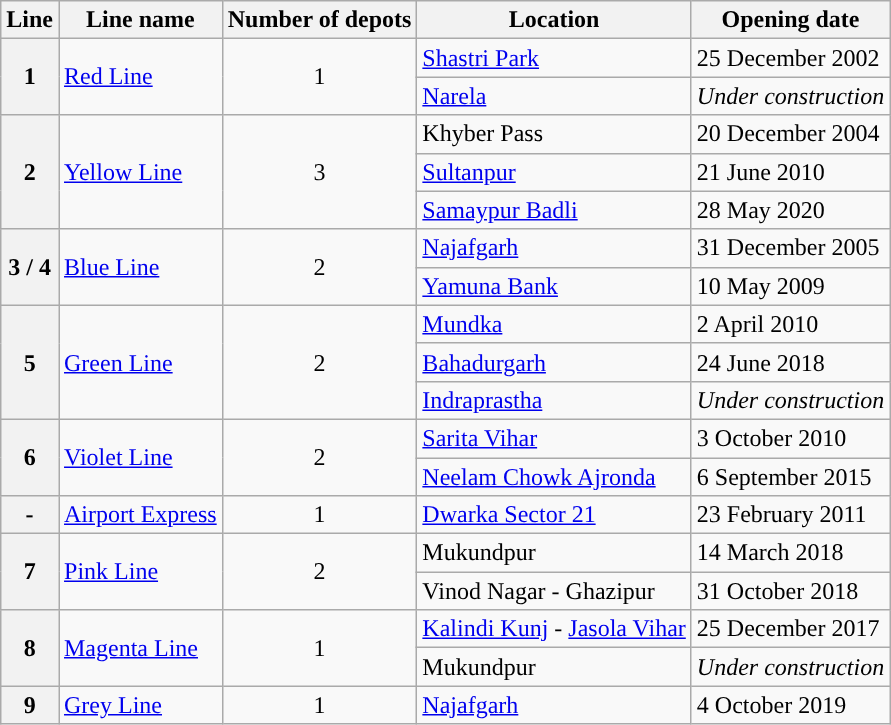<table class="wikitable">
<tr>
<th>Line</th>
<th>Line name</th>
<th>Number of depots</th>
<th>Location</th>
<th>Opening date</th>
</tr>
<tr>
<th rowspan="2">1</th>
<td rowspan="2" style="background:#"><a href='#'><span>Red Line</span></a></td>
<td rowspan="2" style="text-align:center">1</td>
<td><a href='#'>Shastri Park</a></td>
<td>25 December 2002</td>
</tr>
<tr>
<td><a href='#'>Narela</a></td>
<td><em>Under construction</em></td>
</tr>
<tr>
<th rowspan="3">2</th>
<td rowspan="3" style="background:#"><a href='#'><span>Yellow Line</span></a></td>
<td rowspan="3" style="text-align:center">3</td>
<td>Khyber Pass</td>
<td>20 December 2004</td>
</tr>
<tr>
<td><a href='#'>Sultanpur</a></td>
<td>21 June 2010</td>
</tr>
<tr>
<td><a href='#'>Samaypur Badli</a></td>
<td>28 May 2020</td>
</tr>
<tr>
<th rowspan="2">3 / 4</th>
<td rowspan="2" style="background:#"><a href='#'><span>Blue Line</span></a></td>
<td rowspan="2" style="text-align:center">2</td>
<td><a href='#'>Najafgarh</a></td>
<td>31 December 2005</td>
</tr>
<tr>
<td><a href='#'>Yamuna Bank</a></td>
<td>10 May 2009</td>
</tr>
<tr>
<th rowspan="3">5</th>
<td rowspan="3" style="background:#"><a href='#'><span>Green Line</span></a></td>
<td rowspan="3" style="text-align:center">2</td>
<td><a href='#'>Mundka</a></td>
<td>2 April 2010</td>
</tr>
<tr>
<td><a href='#'>Bahadurgarh</a></td>
<td>24 June 2018</td>
</tr>
<tr>
<td><a href='#'>Indraprastha</a></td>
<td><em>Under construction</em></td>
</tr>
<tr>
<th rowspan="2">6</th>
<td rowspan="2" style="background:#"><a href='#'><span>Violet Line</span></a></td>
<td rowspan="2" style="text-align:center">2</td>
<td><a href='#'>Sarita Vihar</a></td>
<td>3 October 2010</td>
</tr>
<tr>
<td><a href='#'>Neelam Chowk Ajronda</a></td>
<td>6 September 2015</td>
</tr>
<tr>
<th rowspan="1">-</th>
<td style="background:#"><a href='#'><span>Airport Express</span></a></td>
<td style="text-align:center">1</td>
<td><a href='#'>Dwarka Sector 21</a></td>
<td>23 February 2011</td>
</tr>
<tr>
<th rowspan="2">7</th>
<td rowspan="2" style="background:#"><a href='#'><span>Pink Line</span></a></td>
<td rowspan="2" style="text-align:center">2</td>
<td>Mukundpur</td>
<td>14 March 2018</td>
</tr>
<tr>
<td>Vinod Nagar - Ghazipur</td>
<td>31 October 2018</td>
</tr>
<tr>
<th rowspan="2">8</th>
<td rowspan="2" style="background:#"><a href='#'><span>Magenta Line</span></a></td>
<td rowspan="2" style="text-align:center">1</td>
<td><a href='#'>Kalindi Kunj</a> - <a href='#'>Jasola Vihar</a></td>
<td>25 December 2017</td>
</tr>
<tr>
<td>Mukundpur</td>
<td><em>Under construction</em></td>
</tr>
<tr>
<th rowspan="1">9</th>
<td rowspan="1" style="background:#"><a href='#'><span>Grey Line</span></a></td>
<td rowspan="1" style="text-align:center">1</td>
<td><a href='#'>Najafgarh</a></td>
<td>4 October 2019</td>
</tr>
</table>
